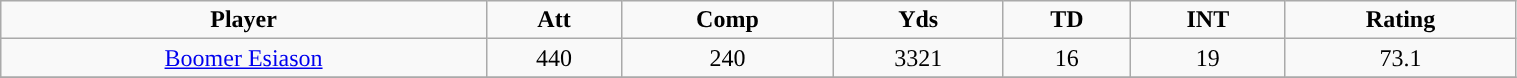<table class="wikitable" width="80%">
<tr align="center">
<td><strong>Player</strong></td>
<td><strong>Att</strong></td>
<td><strong>Comp</strong></td>
<td><strong>Yds</strong></td>
<td><strong>TD</strong></td>
<td><strong>INT</strong></td>
<td><strong>Rating</strong></td>
</tr>
<tr align="center" bgcolor="">
<td><a href='#'>Boomer Esiason</a></td>
<td>440</td>
<td>240</td>
<td>3321</td>
<td>16</td>
<td>19</td>
<td>73.1</td>
</tr>
<tr align="center" bgcolor="">
</tr>
</table>
